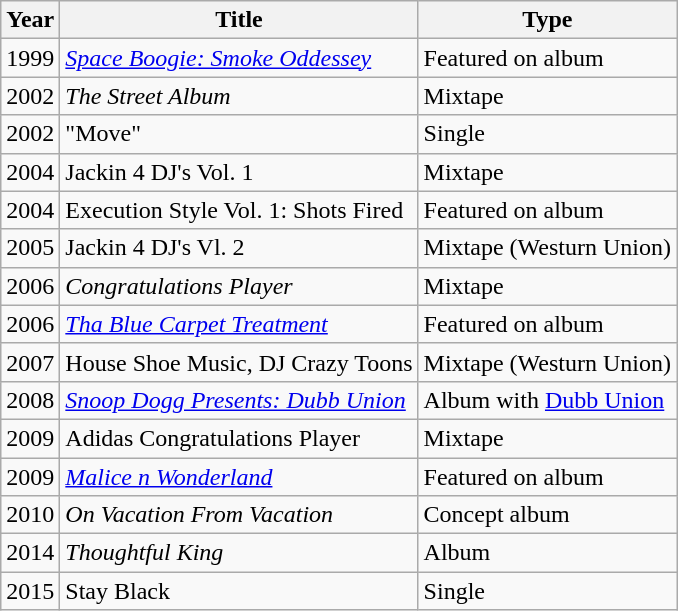<table class="wikitable">
<tr>
<th>Year</th>
<th>Title</th>
<th>Type</th>
</tr>
<tr>
<td>1999</td>
<td><em><a href='#'>Space Boogie: Smoke Oddessey</a></em></td>
<td>Featured on album</td>
</tr>
<tr>
<td>2002</td>
<td><em>The Street Album</em></td>
<td>Mixtape</td>
</tr>
<tr>
<td>2002</td>
<td>"Move"</td>
<td>Single</td>
</tr>
<tr>
<td>2004</td>
<td>Jackin 4 DJ's Vol. 1</td>
<td>Mixtape</td>
</tr>
<tr>
<td>2004</td>
<td>Execution Style Vol. 1: Shots Fired</td>
<td>Featured on album</td>
</tr>
<tr>
<td>2005</td>
<td>Jackin 4 DJ's Vl. 2</td>
<td>Mixtape (Westurn Union)</td>
</tr>
<tr>
<td>2006</td>
<td><em>Congratulations Player</em></td>
<td>Mixtape</td>
</tr>
<tr>
<td>2006</td>
<td><em><a href='#'>Tha Blue Carpet Treatment</a></em></td>
<td>Featured on album</td>
</tr>
<tr>
<td>2007</td>
<td>House Shoe Music, DJ Crazy Toons</td>
<td>Mixtape (Westurn Union)</td>
</tr>
<tr>
<td>2008</td>
<td><em><a href='#'>Snoop Dogg Presents: Dubb Union</a></em></td>
<td>Album with <a href='#'>Dubb Union</a></td>
</tr>
<tr>
<td>2009</td>
<td>Adidas Congratulations Player</td>
<td>Mixtape</td>
</tr>
<tr>
<td>2009</td>
<td><em><a href='#'>Malice n Wonderland</a></em></td>
<td>Featured on album</td>
</tr>
<tr>
<td>2010</td>
<td><em>On Vacation From Vacation</em></td>
<td>Concept album</td>
</tr>
<tr>
<td>2014</td>
<td><em>Thoughtful King</em></td>
<td>Album</td>
</tr>
<tr>
<td>2015</td>
<td>Stay Black</td>
<td>Single</td>
</tr>
</table>
